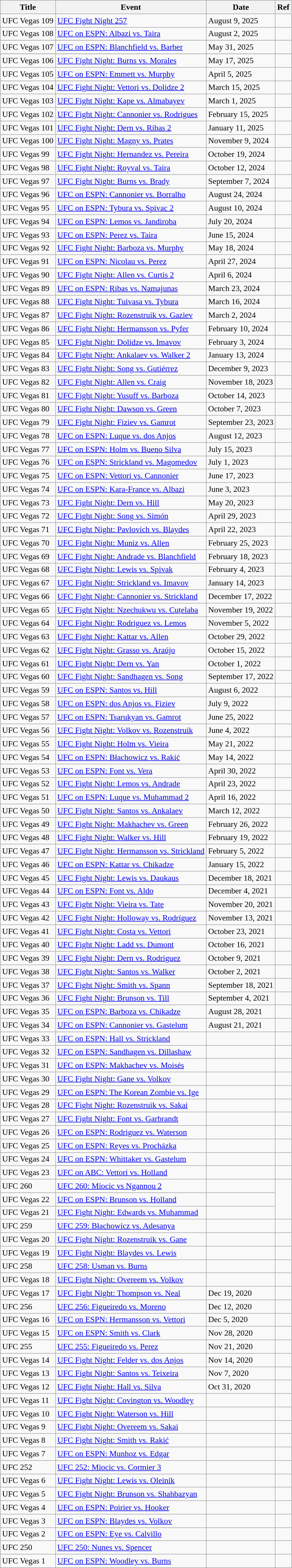<table id="Past events"  class="sortable wikitable succession-box" style="font-size:90%;">
<tr>
<th scope="col">Title</th>
<th scope="col">Event</th>
<th scope="col">Date</th>
<th scope="col" class=unsortable>Ref</th>
</tr>
<tr>
<td>UFC Vegas 109</td>
<td><a href='#'>UFC Fight Night 257</a></td>
<td>August 9, 2025</td>
<td></td>
</tr>
<tr>
<td>UFC Vegas 108</td>
<td><a href='#'>UFC on ESPN: Albazi vs. Taira</a></td>
<td>August 2, 2025</td>
<td></td>
</tr>
<tr>
</tr>
<tr>
<td>UFC Vegas 107</td>
<td><a href='#'>UFC on ESPN: Blanchfield vs. Barber</a></td>
<td>May 31, 2025</td>
<td></td>
</tr>
<tr>
</tr>
<tr>
<td>UFC Vegas 106</td>
<td><a href='#'>UFC Fight Night: Burns vs. Morales</a></td>
<td>May 17, 2025</td>
<td></td>
</tr>
<tr>
<td>UFC Vegas 105</td>
<td><a href='#'>UFC on ESPN: Emmett vs. Murphy</a></td>
<td>April 5, 2025</td>
<td></td>
</tr>
<tr>
<td>UFC Vegas 104</td>
<td><a href='#'>UFC Fight Night: Vettori vs. Dolidze 2</a></td>
<td>March 15, 2025</td>
<td></td>
</tr>
<tr>
<td>UFC Vegas 103</td>
<td><a href='#'>UFC Fight Night: Kape vs. Almabayev</a></td>
<td>March 1, 2025</td>
<td></td>
</tr>
<tr>
<td>UFC Vegas 102</td>
<td><a href='#'>UFC Fight Night: Cannonier vs. Rodrigues</a></td>
<td>February 15, 2025</td>
<td></td>
</tr>
<tr>
<td>UFC Vegas 101</td>
<td><a href='#'>UFC Fight Night: Dern vs. Ribas 2</a></td>
<td>January 11, 2025</td>
<td></td>
</tr>
<tr>
<td>UFC Vegas 100</td>
<td><a href='#'>UFC Fight Night: Magny vs. Prates</a></td>
<td>November 9, 2024</td>
<td></td>
</tr>
<tr>
<td>UFC Vegas 99</td>
<td><a href='#'>UFC Fight Night: Hernandez vs. Pereira</a></td>
<td>October 19, 2024</td>
<td></td>
</tr>
<tr>
<td>UFC Vegas 98</td>
<td><a href='#'>UFC Fight Night: Royval vs. Taira</a></td>
<td>October 12, 2024</td>
<td></td>
</tr>
<tr>
<td>UFC Vegas 97</td>
<td><a href='#'>UFC Fight Night: Burns vs. Brady</a></td>
<td>September 7, 2024</td>
<td></td>
</tr>
<tr>
<td>UFC Vegas 96</td>
<td><a href='#'>UFC on ESPN: Cannonier vs. Borralho</a></td>
<td>August 24, 2024</td>
<td></td>
</tr>
<tr>
<td>UFC Vegas 95</td>
<td><a href='#'>UFC on ESPN: Tybura vs. Spivac 2</a></td>
<td>August 10, 2024</td>
<td></td>
</tr>
<tr>
<td>UFC Vegas 94</td>
<td><a href='#'>UFC on ESPN: Lemos vs. Jandiroba</a></td>
<td>July 20, 2024</td>
<td></td>
</tr>
<tr>
<td>UFC Vegas 93</td>
<td><a href='#'>UFC on ESPN: Perez vs. Taira</a></td>
<td>June 15, 2024</td>
<td></td>
</tr>
<tr>
<td>UFC Vegas 92</td>
<td><a href='#'>UFC Fight Night: Barboza vs. Murphy</a></td>
<td>May 18, 2024</td>
<td></td>
</tr>
<tr>
<td>UFC Vegas 91</td>
<td><a href='#'>UFC on ESPN: Nicolau vs. Perez</a></td>
<td>April 27, 2024</td>
<td></td>
</tr>
<tr>
<td>UFC Vegas 90</td>
<td><a href='#'>UFC Fight Night: Allen vs. Curtis 2</a></td>
<td>April 6, 2024</td>
<td></td>
</tr>
<tr>
<td>UFC Vegas 89</td>
<td><a href='#'>UFC on ESPN: Ribas vs. Namajunas</a></td>
<td>March 23, 2024</td>
<td></td>
</tr>
<tr>
<td>UFC Vegas 88</td>
<td><a href='#'>UFC Fight Night: Tuivasa vs. Tybura</a></td>
<td>March 16, 2024</td>
<td></td>
</tr>
<tr>
<td>UFC Vegas 87</td>
<td><a href='#'>UFC Fight Night: Rozenstruik vs. Gaziev</a></td>
<td>March 2, 2024</td>
<td></td>
</tr>
<tr>
<td>UFC Vegas 86</td>
<td><a href='#'>UFC Fight Night: Hermansson vs. Pyfer</a></td>
<td>February 10, 2024</td>
<td></td>
</tr>
<tr>
<td>UFC Vegas 85</td>
<td><a href='#'>UFC Fight Night: Dolidze vs. Imavov</a></td>
<td>February 3, 2024</td>
<td></td>
</tr>
<tr>
</tr>
<tr>
<td>UFC Vegas 84</td>
<td><a href='#'>UFC Fight Night: Ankalaev vs. Walker 2</a></td>
<td>January 13, 2024</td>
<td></td>
</tr>
<tr>
<td>UFC Vegas 83</td>
<td><a href='#'>UFC Fight Night: Song vs. Gutiérrez</a></td>
<td>December 9, 2023</td>
<td></td>
</tr>
<tr>
<td>UFC Vegas 82</td>
<td><a href='#'>UFC Fight Night: Allen vs. Craig</a></td>
<td>November 18, 2023</td>
<td></td>
</tr>
<tr>
<td>UFC Vegas 81</td>
<td><a href='#'>UFC Fight Night: Yusuff vs. Barboza</a></td>
<td>October 14, 2023</td>
<td></td>
</tr>
<tr>
<td>UFC Vegas 80</td>
<td><a href='#'>UFC Fight Night: Dawson vs. Green</a></td>
<td>October 7, 2023</td>
<td></td>
</tr>
<tr>
<td>UFC Vegas 79</td>
<td><a href='#'>UFC Fight Night: Fiziev vs. Gamrot</a></td>
<td>September 23, 2023</td>
<td></td>
</tr>
<tr>
<td>UFC Vegas 78</td>
<td><a href='#'>UFC on ESPN: Luque vs. dos Anjos</a></td>
<td>August 12, 2023</td>
<td></td>
</tr>
<tr>
<td>UFC Vegas 77</td>
<td><a href='#'>UFC on ESPN: Holm vs. Bueno Silva</a></td>
<td>July 15, 2023</td>
<td></td>
</tr>
<tr>
<td>UFC Vegas 76</td>
<td><a href='#'>UFC on ESPN: Strickland vs. Magomedov</a></td>
<td>July 1, 2023</td>
<td></td>
</tr>
<tr>
<td>UFC Vegas 75</td>
<td><a href='#'>UFC on ESPN: Vettori vs. Cannonier</a></td>
<td>June 17, 2023</td>
<td></td>
</tr>
<tr>
<td>UFC Vegas 74</td>
<td><a href='#'>UFC on ESPN: Kara-France vs. Albazi</a></td>
<td>June 3, 2023</td>
<td></td>
</tr>
<tr>
<td>UFC Vegas 73</td>
<td><a href='#'>UFC Fight Night: Dern vs. Hill</a></td>
<td>May 20, 2023</td>
<td></td>
</tr>
<tr>
<td>UFC Vegas 72</td>
<td><a href='#'>UFC Fight Night: Song vs. Simón</a></td>
<td>April 29, 2023</td>
<td></td>
</tr>
<tr>
<td>UFC Vegas 71</td>
<td><a href='#'>UFC Fight Night: Pavlovich vs. Blaydes</a></td>
<td>April 22, 2023</td>
<td></td>
</tr>
<tr>
<td>UFC Vegas 70</td>
<td><a href='#'>UFC Fight Night: Muniz vs. Allen</a></td>
<td>February 25, 2023</td>
<td></td>
</tr>
<tr>
<td>UFC Vegas 69</td>
<td><a href='#'>UFC Fight Night: Andrade vs. Blanchfield</a></td>
<td>February 18, 2023</td>
<td></td>
</tr>
<tr>
<td>UFC Vegas 68</td>
<td><a href='#'>UFC Fight Night: Lewis vs. Spivak</a></td>
<td>February 4, 2023</td>
<td></td>
</tr>
<tr>
<td>UFC Vegas 67</td>
<td><a href='#'>UFC Fight Night: Strickland vs. Imavov</a></td>
<td>January 14, 2023</td>
<td></td>
</tr>
<tr>
<td>UFC Vegas 66</td>
<td><a href='#'>UFC Fight Night: Cannonier vs. Strickland</a></td>
<td>December 17, 2022</td>
<td></td>
</tr>
<tr>
<td>UFC Vegas 65</td>
<td><a href='#'>UFC Fight Night: Nzechukwu vs. Cuțelaba</a></td>
<td>November 19, 2022</td>
<td></td>
</tr>
<tr>
<td>UFC Vegas 64</td>
<td><a href='#'>UFC Fight Night: Rodriguez vs. Lemos</a></td>
<td>November 5, 2022</td>
<td></td>
</tr>
<tr>
<td>UFC Vegas 63</td>
<td><a href='#'>UFC Fight Night: Kattar vs. Allen</a></td>
<td>October 29, 2022</td>
<td></td>
</tr>
<tr>
<td>UFC Vegas 62</td>
<td><a href='#'>UFC Fight Night: Grasso vs. Araújo</a></td>
<td>October 15, 2022</td>
<td></td>
</tr>
<tr>
<td>UFC Vegas 61</td>
<td><a href='#'>UFC Fight Night: Dern vs. Yan</a></td>
<td>October 1, 2022</td>
<td></td>
</tr>
<tr>
<td>UFC Vegas 60</td>
<td><a href='#'>UFC Fight Night: Sandhagen vs. Song</a></td>
<td>September 17, 2022</td>
<td></td>
</tr>
<tr>
<td>UFC Vegas 59</td>
<td><a href='#'>UFC on ESPN: Santos vs. Hill</a></td>
<td>August 6, 2022</td>
<td></td>
</tr>
<tr>
<td>UFC Vegas 58</td>
<td><a href='#'>UFC on ESPN: dos Anjos vs. Fiziev</a></td>
<td>July 9, 2022</td>
<td></td>
</tr>
<tr>
<td>UFC Vegas 57</td>
<td><a href='#'>UFC on ESPN: Tsarukyan vs. Gamrot</a></td>
<td>June 25, 2022</td>
<td></td>
</tr>
<tr>
<td>UFC Vegas 56</td>
<td><a href='#'>UFC Fight Night: Volkov vs. Rozenstruik</a></td>
<td>June 4, 2022</td>
<td></td>
</tr>
<tr>
<td>UFC Vegas 55</td>
<td><a href='#'>UFC Fight Night: Holm vs. Vieira</a></td>
<td>May 21, 2022</td>
<td></td>
</tr>
<tr>
<td>UFC Vegas 54</td>
<td><a href='#'>UFC on ESPN: Błachowicz vs. Rakić</a></td>
<td>May 14, 2022</td>
<td></td>
</tr>
<tr>
<td>UFC Vegas 53</td>
<td><a href='#'>UFC on ESPN: Font vs. Vera</a></td>
<td>April 30, 2022</td>
<td></td>
</tr>
<tr>
<td>UFC Vegas 52</td>
<td><a href='#'>UFC Fight Night: Lemos vs. Andrade</a></td>
<td>April 23, 2022</td>
<td></td>
</tr>
<tr>
<td>UFC Vegas 51</td>
<td><a href='#'>UFC on ESPN: Luque vs. Muhammad 2</a></td>
<td>April 16, 2022</td>
<td></td>
</tr>
<tr>
<td>UFC Vegas 50</td>
<td><a href='#'>UFC Fight Night: Santos vs. Ankalaev</a></td>
<td>March 12, 2022</td>
<td></td>
</tr>
<tr>
<td>UFC Vegas 49</td>
<td><a href='#'>UFC Fight Night: Makhachev vs. Green</a></td>
<td>February 26, 2022</td>
<td></td>
</tr>
<tr>
<td>UFC Vegas 48</td>
<td><a href='#'>UFC Fight Night: Walker vs. Hill</a></td>
<td>February 19, 2022</td>
<td></td>
</tr>
<tr>
<td>UFC Vegas 47</td>
<td><a href='#'>UFC Fight Night: Hermansson vs. Strickland</a></td>
<td>February 5, 2022</td>
<td></td>
</tr>
<tr>
<td>UFC Vegas 46</td>
<td><a href='#'>UFC on ESPN: Kattar vs. Chikadze</a></td>
<td>January 15, 2022</td>
<td></td>
</tr>
<tr>
<td>UFC Vegas 45</td>
<td><a href='#'>UFC Fight Night: Lewis vs. Daukaus</a></td>
<td>December 18, 2021</td>
<td></td>
</tr>
<tr>
<td>UFC Vegas 44</td>
<td><a href='#'>UFC on ESPN: Font vs. Aldo</a></td>
<td>December 4, 2021</td>
<td></td>
</tr>
<tr>
<td>UFC Vegas 43</td>
<td><a href='#'>UFC Fight Night: Vieira vs. Tate</a></td>
<td>November 20, 2021</td>
<td></td>
</tr>
<tr>
<td>UFC Vegas 42</td>
<td><a href='#'>UFC Fight Night: Holloway vs. Rodríguez</a></td>
<td>November 13, 2021</td>
<td></td>
</tr>
<tr>
<td>UFC Vegas 41</td>
<td><a href='#'>UFC Fight Night: Costa vs. Vettori</a></td>
<td>October 23, 2021</td>
<td></td>
</tr>
<tr>
<td>UFC Vegas 40</td>
<td><a href='#'>UFC Fight Night: Ladd vs. Dumont</a></td>
<td>October 16, 2021</td>
<td></td>
</tr>
<tr>
<td>UFC Vegas 39</td>
<td><a href='#'>UFC Fight Night: Dern vs. Rodriguez</a></td>
<td>October 9, 2021</td>
<td></td>
</tr>
<tr>
<td>UFC Vegas 38</td>
<td><a href='#'>UFC Fight Night: Santos vs. Walker</a></td>
<td>October 2, 2021</td>
<td></td>
</tr>
<tr>
<td>UFC Vegas 37</td>
<td><a href='#'>UFC Fight Night: Smith vs. Spann</a></td>
<td>September 18, 2021</td>
<td></td>
</tr>
<tr>
<td>UFC Vegas 36</td>
<td><a href='#'>UFC Fight Night: Brunson vs. Till</a></td>
<td>September 4, 2021</td>
<td></td>
</tr>
<tr>
<td>UFC Vegas 35</td>
<td><a href='#'>UFC on ESPN: Barboza vs. Chikadze</a></td>
<td>August 28, 2021</td>
<td></td>
</tr>
<tr>
<td>UFC Vegas 34</td>
<td><a href='#'>UFC on ESPN: Cannonier vs. Gastelum</a></td>
<td>August 21, 2021</td>
<td></td>
</tr>
<tr>
<td>UFC Vegas 33</td>
<td><a href='#'>UFC on ESPN: Hall vs. Strickland</a></td>
<td></td>
<td></td>
</tr>
<tr>
<td>UFC Vegas 32</td>
<td><a href='#'>UFC on ESPN: Sandhagen vs. Dillashaw</a></td>
<td></td>
<td></td>
</tr>
<tr>
<td>UFC Vegas 31</td>
<td><a href='#'>UFC on ESPN: Makhachev vs. Moisés</a></td>
<td></td>
<td></td>
</tr>
<tr>
<td>UFC Vegas 30</td>
<td><a href='#'>UFC Fight Night: Gane vs. Volkov</a></td>
<td></td>
<td></td>
</tr>
<tr>
<td>UFC Vegas 29</td>
<td><a href='#'>UFC on ESPN: The Korean Zombie vs. Ige</a></td>
<td></td>
<td></td>
</tr>
<tr>
<td>UFC Vegas 28</td>
<td><a href='#'>UFC Fight Night: Rozenstruik vs. Sakai</a></td>
<td></td>
<td></td>
</tr>
<tr>
<td>UFC Vegas 27</td>
<td><a href='#'>UFC Fight Night: Font vs. Garbrandt</a></td>
<td></td>
<td></td>
</tr>
<tr>
<td>UFC Vegas 26</td>
<td><a href='#'>UFC on ESPN: Rodriguez vs. Waterson</a></td>
<td></td>
<td></td>
</tr>
<tr>
<td>UFC Vegas 25</td>
<td><a href='#'>UFC on ESPN: Reyes vs. Procházka</a></td>
<td></td>
<td></td>
</tr>
<tr>
<td>UFC Vegas 24</td>
<td><a href='#'>UFC on ESPN: Whittaker vs. Gastelum</a></td>
<td></td>
<td></td>
</tr>
<tr>
<td>UFC Vegas 23</td>
<td><a href='#'>UFC on ABC: Vettori vs. Holland</a></td>
<td></td>
<td></td>
</tr>
<tr>
<td>UFC 260</td>
<td><a href='#'>UFC 260: Miocic vs Ngannou 2</a></td>
<td></td>
<td rowspan=3></td>
</tr>
<tr>
<td>UFC Vegas 22</td>
<td><a href='#'>UFC on ESPN: Brunson vs. Holland</a></td>
<td></td>
</tr>
<tr>
<td>UFC Vegas 21</td>
<td><a href='#'>UFC Fight Night: Edwards vs. Muhammad</a></td>
<td></td>
</tr>
<tr>
<td>UFC 259</td>
<td><a href='#'>UFC 259: Błachowicz vs. Adesanya</a></td>
<td></td>
<td></td>
</tr>
<tr>
<td>UFC Vegas 20</td>
<td><a href='#'>UFC Fight Night: Rozenstruik vs. Gane</a></td>
<td></td>
<td></td>
</tr>
<tr>
<td>UFC Vegas 19</td>
<td><a href='#'>UFC Fight Night: Blaydes vs. Lewis</a></td>
<td></td>
<td></td>
</tr>
<tr>
<td>UFC 258</td>
<td><a href='#'>UFC 258: Usman vs. Burns</a></td>
<td></td>
<td></td>
</tr>
<tr>
<td>UFC Vegas 18</td>
<td><a href='#'>UFC Fight Night: Overeem vs. Volkov</a></td>
<td></td>
<td></td>
</tr>
<tr>
<td>UFC Vegas 17</td>
<td><a href='#'>UFC Fight Night: Thompson vs. Neal</a></td>
<td>Dec 19, 2020</td>
<td></td>
</tr>
<tr>
<td>UFC 256</td>
<td><a href='#'>UFC 256: Figueiredo vs. Moreno</a></td>
<td>Dec 12, 2020</td>
<td></td>
</tr>
<tr>
<td>UFC Vegas 16</td>
<td><a href='#'>UFC on ESPN: Hermansson vs. Vettori</a></td>
<td>Dec 5, 2020</td>
<td></td>
</tr>
<tr>
<td>UFC Vegas 15</td>
<td><a href='#'>UFC on ESPN: Smith vs. Clark</a></td>
<td>Nov 28, 2020</td>
<td></td>
</tr>
<tr>
<td>UFC 255</td>
<td><a href='#'>UFC 255: Figueiredo vs. Perez</a></td>
<td>Nov 21, 2020</td>
<td></td>
</tr>
<tr>
<td>UFC Vegas 14</td>
<td><a href='#'>UFC Fight Night: Felder vs. dos Anjos</a></td>
<td>Nov 14, 2020</td>
<td></td>
</tr>
<tr>
<td>UFC Vegas 13</td>
<td><a href='#'>UFC Fight Night: Santos vs. Teixeira</a></td>
<td>Nov 7, 2020</td>
<td></td>
</tr>
<tr>
<td>UFC Vegas 12</td>
<td><a href='#'>UFC Fight Night: Hall vs. Silva</a></td>
<td>Oct 31, 2020</td>
<td></td>
</tr>
<tr>
<td>UFC Vegas 11</td>
<td><a href='#'>UFC Fight Night: Covington vs. Woodley</a></td>
<td></td>
<td></td>
</tr>
<tr>
<td>UFC Vegas 10</td>
<td><a href='#'>UFC Fight Night: Waterson vs. Hill</a></td>
<td></td>
<td></td>
</tr>
<tr>
<td>UFC Vegas 9</td>
<td><a href='#'>UFC Fight Night: Overeem vs. Sakai</a></td>
<td></td>
<td></td>
</tr>
<tr>
<td>UFC Vegas 8</td>
<td><a href='#'>UFC Fight Night: Smith vs. Rakić</a></td>
<td></td>
<td></td>
</tr>
<tr>
<td>UFC Vegas 7</td>
<td><a href='#'>UFC on ESPN: Munhoz vs. Edgar</a></td>
<td></td>
<td></td>
</tr>
<tr>
<td>UFC 252</td>
<td><a href='#'>UFC 252: Miocic vs. Cormier 3</a></td>
<td></td>
<td></td>
</tr>
<tr>
<td>UFC Vegas 6</td>
<td><a href='#'>UFC Fight Night: Lewis vs. Oleinik</a></td>
<td></td>
<td></td>
</tr>
<tr>
<td>UFC Vegas 5</td>
<td><a href='#'>UFC Fight Night: Brunson vs. Shahbazyan</a></td>
<td></td>
<td></td>
</tr>
<tr>
<td>UFC Vegas 4</td>
<td><a href='#'>UFC on ESPN: Poirier vs. Hooker</a></td>
<td></td>
<td></td>
</tr>
<tr>
<td>UFC Vegas 3</td>
<td><a href='#'>UFC on ESPN: Blaydes vs. Volkov</a></td>
<td></td>
<td></td>
</tr>
<tr>
<td>UFC Vegas 2</td>
<td><a href='#'>UFC on ESPN: Eye vs. Calvillo</a></td>
<td></td>
<td></td>
</tr>
<tr>
<td>UFC 250</td>
<td><a href='#'>UFC 250: Nunes vs. Spencer</a></td>
<td></td>
<td></td>
</tr>
<tr>
<td>UFC Vegas 1</td>
<td><a href='#'>UFC on ESPN: Woodley vs. Burns</a></td>
<td></td>
<td></td>
</tr>
</table>
